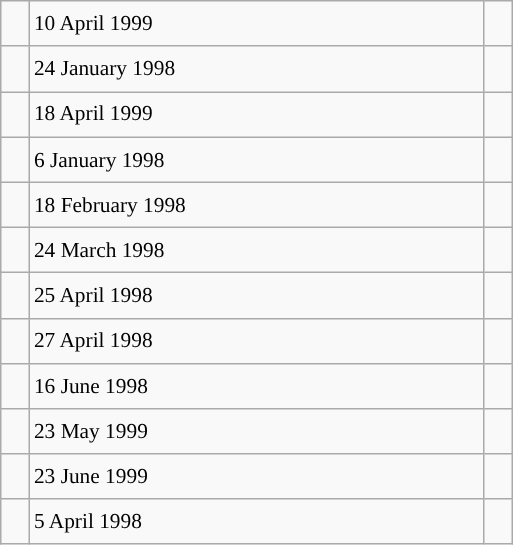<table class="wikitable" style="font-size: 89%; float: left; width: 24em; margin-right: 1em; line-height: 1.65em !important; height: 324px;">
<tr>
<td></td>
<td>10 April 1999</td>
<td></td>
</tr>
<tr>
<td></td>
<td>24 January 1998</td>
<td></td>
</tr>
<tr>
<td></td>
<td>18 April 1999</td>
<td></td>
</tr>
<tr>
<td></td>
<td>6 January 1998</td>
<td></td>
</tr>
<tr>
<td></td>
<td>18 February 1998</td>
<td></td>
</tr>
<tr>
<td></td>
<td>24 March 1998</td>
<td></td>
</tr>
<tr>
<td></td>
<td>25 April 1998</td>
<td></td>
</tr>
<tr>
<td></td>
<td>27 April 1998</td>
<td></td>
</tr>
<tr>
<td></td>
<td>16 June 1998</td>
<td></td>
</tr>
<tr>
<td></td>
<td>23 May 1999</td>
<td></td>
</tr>
<tr>
<td></td>
<td>23 June 1999</td>
<td></td>
</tr>
<tr>
<td></td>
<td>5 April 1998</td>
<td></td>
</tr>
</table>
